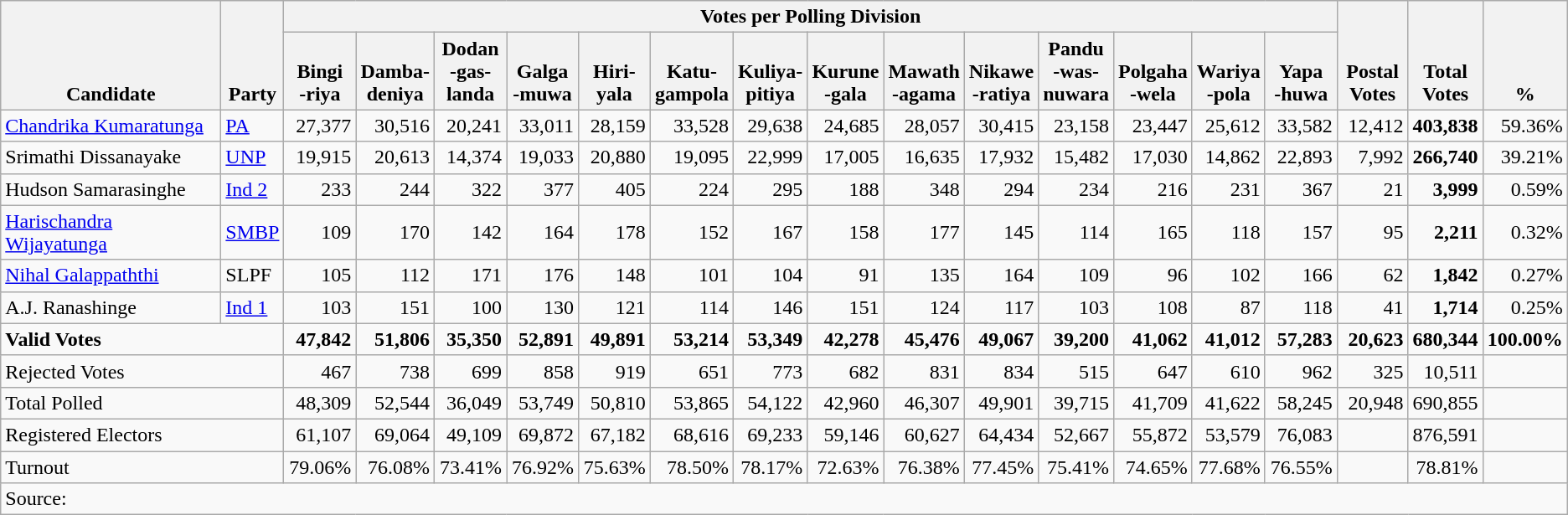<table class="wikitable" border="1" style="text-align:right;">
<tr>
<th align=left valign=bottom rowspan=2 width="180">Candidate</th>
<th align=left valign=bottom rowspan=2 width="40">Party</th>
<th colspan=14>Votes per Polling Division</th>
<th align=center valign=bottom rowspan=2 width="50">Postal<br>Votes</th>
<th align=center valign=bottom rowspan=2 width="50">Total Votes</th>
<th align=center valign=bottom rowspan=2 width="50">%</th>
</tr>
<tr>
<th align=center valign=bottom width="50">Bingi<br>-riya</th>
<th align=center valign=bottom width="50">Damba-<br>deniya</th>
<th align=center valign=bottom width="50">Dodan<br>-gas-<br>landa</th>
<th align=center valign=bottom width="50">Galga<br>-muwa</th>
<th align=center valign=bottom width="50">Hiri-<br>yala</th>
<th align=center valign=bottom width="50">Katu-<br>gampola</th>
<th align=center valign=bottom width="50">Kuliya-<br>pitiya</th>
<th align=center valign=bottom width="50">Kurune<br>-gala</th>
<th align=center valign=bottom width="50">Mawath<br>-agama</th>
<th align=center valign=bottom width="50">Nikawe<br>-ratiya</th>
<th align=center valign=bottom width="50">Pandu<br>-was-<br>nuwara</th>
<th align=center valign=bottom width="50">Polgaha<br>-wela</th>
<th align=center valign=bottom width="50">Wariya<br>-pola</th>
<th align=center valign=bottom width="50">Yapa<br>-huwa</th>
</tr>
<tr>
<td align=left><a href='#'>Chandrika Kumaratunga</a></td>
<td align=left><a href='#'>PA</a></td>
<td>27,377</td>
<td>30,516</td>
<td>20,241</td>
<td>33,011</td>
<td>28,159</td>
<td>33,528</td>
<td>29,638</td>
<td>24,685</td>
<td>28,057</td>
<td>30,415</td>
<td>23,158</td>
<td>23,447</td>
<td>25,612</td>
<td>33,582</td>
<td>12,412</td>
<td><strong>403,838</strong></td>
<td>59.36%</td>
</tr>
<tr>
<td align=left>Srimathi Dissanayake</td>
<td align=left><a href='#'>UNP</a></td>
<td>19,915</td>
<td>20,613</td>
<td>14,374</td>
<td>19,033</td>
<td>20,880</td>
<td>19,095</td>
<td>22,999</td>
<td>17,005</td>
<td>16,635</td>
<td>17,932</td>
<td>15,482</td>
<td>17,030</td>
<td>14,862</td>
<td>22,893</td>
<td>7,992</td>
<td><strong>266,740</strong></td>
<td>39.21%</td>
</tr>
<tr>
<td align=left>Hudson Samarasinghe</td>
<td align=left><a href='#'>Ind 2</a></td>
<td>233</td>
<td>244</td>
<td>322</td>
<td>377</td>
<td>405</td>
<td>224</td>
<td>295</td>
<td>188</td>
<td>348</td>
<td>294</td>
<td>234</td>
<td>216</td>
<td>231</td>
<td>367</td>
<td>21</td>
<td><strong>3,999</strong></td>
<td>0.59%</td>
</tr>
<tr>
<td align=left><a href='#'>Harischandra Wijayatunga</a></td>
<td align=left><a href='#'>SMBP</a></td>
<td>109</td>
<td>170</td>
<td>142</td>
<td>164</td>
<td>178</td>
<td>152</td>
<td>167</td>
<td>158</td>
<td>177</td>
<td>145</td>
<td>114</td>
<td>165</td>
<td>118</td>
<td>157</td>
<td>95</td>
<td><strong>2,211</strong></td>
<td>0.32%</td>
</tr>
<tr>
<td align=left><a href='#'>Nihal Galappaththi</a></td>
<td align=left>SLPF</td>
<td>105</td>
<td>112</td>
<td>171</td>
<td>176</td>
<td>148</td>
<td>101</td>
<td>104</td>
<td>91</td>
<td>135</td>
<td>164</td>
<td>109</td>
<td>96</td>
<td>102</td>
<td>166</td>
<td>62</td>
<td><strong>1,842</strong></td>
<td>0.27%</td>
</tr>
<tr>
<td align=left>A.J. Ranashinge</td>
<td align=left><a href='#'>Ind 1</a></td>
<td>103</td>
<td>151</td>
<td>100</td>
<td>130</td>
<td>121</td>
<td>114</td>
<td>146</td>
<td>151</td>
<td>124</td>
<td>117</td>
<td>103</td>
<td>108</td>
<td>87</td>
<td>118</td>
<td>41</td>
<td><strong>1,714</strong></td>
<td>0.25%</td>
</tr>
<tr>
<td align=left colspan=2><strong>Valid Votes</strong></td>
<td><strong>47,842</strong></td>
<td><strong>51,806</strong></td>
<td><strong>35,350</strong></td>
<td><strong>52,891</strong></td>
<td><strong>49,891</strong></td>
<td><strong>53,214</strong></td>
<td><strong>53,349</strong></td>
<td><strong>42,278</strong></td>
<td><strong>45,476</strong></td>
<td><strong>49,067</strong></td>
<td><strong>39,200</strong></td>
<td><strong>41,062</strong></td>
<td><strong>41,012</strong></td>
<td><strong>57,283</strong></td>
<td><strong>20,623</strong></td>
<td><strong>680,344</strong></td>
<td><strong>100.00%</strong></td>
</tr>
<tr>
<td align=left colspan=2>Rejected Votes</td>
<td>467</td>
<td>738</td>
<td>699</td>
<td>858</td>
<td>919</td>
<td>651</td>
<td>773</td>
<td>682</td>
<td>831</td>
<td>834</td>
<td>515</td>
<td>647</td>
<td>610</td>
<td>962</td>
<td>325</td>
<td>10,511</td>
<td></td>
</tr>
<tr>
<td align=left colspan=2>Total Polled</td>
<td>48,309</td>
<td>52,544</td>
<td>36,049</td>
<td>53,749</td>
<td>50,810</td>
<td>53,865</td>
<td>54,122</td>
<td>42,960</td>
<td>46,307</td>
<td>49,901</td>
<td>39,715</td>
<td>41,709</td>
<td>41,622</td>
<td>58,245</td>
<td>20,948</td>
<td>690,855</td>
<td></td>
</tr>
<tr>
<td align=left colspan=2>Registered Electors</td>
<td>61,107</td>
<td>69,064</td>
<td>49,109</td>
<td>69,872</td>
<td>67,182</td>
<td>68,616</td>
<td>69,233</td>
<td>59,146</td>
<td>60,627</td>
<td>64,434</td>
<td>52,667</td>
<td>55,872</td>
<td>53,579</td>
<td>76,083</td>
<td></td>
<td>876,591</td>
<td></td>
</tr>
<tr>
<td align=left colspan=2>Turnout</td>
<td>79.06%</td>
<td>76.08%</td>
<td>73.41%</td>
<td>76.92%</td>
<td>75.63%</td>
<td>78.50%</td>
<td>78.17%</td>
<td>72.63%</td>
<td>76.38%</td>
<td>77.45%</td>
<td>75.41%</td>
<td>74.65%</td>
<td>77.68%</td>
<td>76.55%</td>
<td></td>
<td>78.81%</td>
<td></td>
</tr>
<tr>
<td align=left colspan=19>Source:</td>
</tr>
</table>
